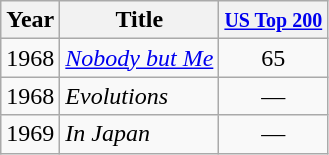<table class="wikitable">
<tr>
<th scope="col">Year</th>
<th scope="col">Title</th>
<th scope="col"><small><a href='#'>US Top 200</a></small></th>
</tr>
<tr>
<td>1968</td>
<td><em><a href='#'>Nobody but Me</a></em></td>
<td style="text-align:center;">65</td>
</tr>
<tr>
<td>1968</td>
<td><em>Evolutions</em></td>
<td style="text-align:center;">—</td>
</tr>
<tr>
<td>1969</td>
<td><em>In Japan</em></td>
<td style="text-align:center;">—</td>
</tr>
</table>
